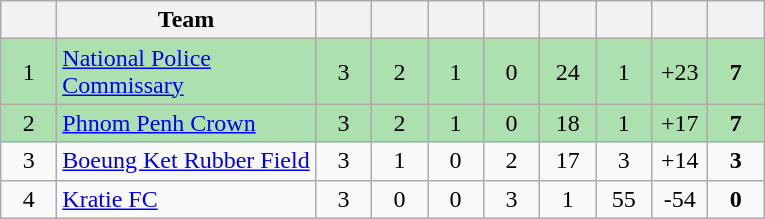<table class="wikitable" style="text-align: center;">
<tr>
<th width=30></th>
<th width=165>Team</th>
<th width=30></th>
<th width=30></th>
<th width=30></th>
<th width=30></th>
<th width=30></th>
<th width=30></th>
<th width=30></th>
<th width=30></th>
</tr>
<tr bgcolor=#ACE1AF>
<td>1</td>
<td align=left><a href='#'>National Police Commissary</a></td>
<td>3</td>
<td>2</td>
<td>1</td>
<td>0</td>
<td>24</td>
<td>1</td>
<td>+23</td>
<td><strong>7</strong></td>
</tr>
<tr bgcolor=#ACE1AF>
<td>2</td>
<td align=left><a href='#'>Phnom Penh Crown</a></td>
<td>3</td>
<td>2</td>
<td>1</td>
<td>0</td>
<td>18</td>
<td>1</td>
<td>+17</td>
<td><strong>7</strong></td>
</tr>
<tr>
<td>3</td>
<td align=left><a href='#'>Boeung Ket Rubber Field</a></td>
<td>3</td>
<td>1</td>
<td>0</td>
<td>2</td>
<td>17</td>
<td>3</td>
<td>+14</td>
<td><strong>3</strong></td>
</tr>
<tr>
<td>4</td>
<td align=left><a href='#'>Kratie FC</a></td>
<td>3</td>
<td>0</td>
<td>0</td>
<td>3</td>
<td>1</td>
<td>55</td>
<td>-54</td>
<td><strong>0</strong></td>
</tr>
</table>
